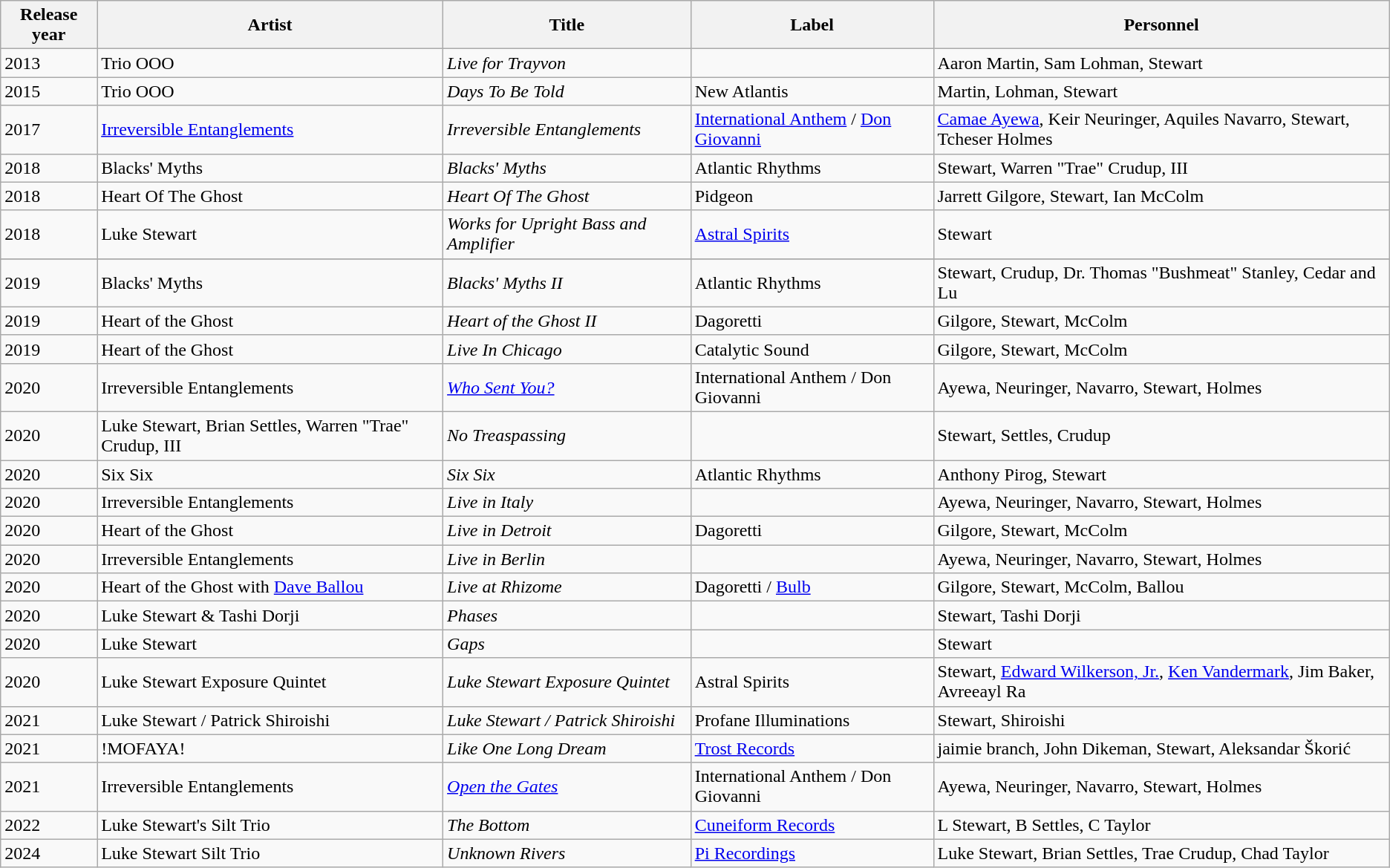<table class="wikitable sortable">
<tr>
<th>Release year</th>
<th>Artist</th>
<th>Title</th>
<th>Label</th>
<th>Personnel</th>
</tr>
<tr>
<td>2013</td>
<td>Trio OOO</td>
<td><em>Live for Trayvon</em></td>
<td></td>
<td>Aaron Martin, Sam Lohman, Stewart</td>
</tr>
<tr>
<td>2015</td>
<td>Trio OOO</td>
<td><em>Days To Be Told</em></td>
<td>New Atlantis</td>
<td>Martin, Lohman, Stewart</td>
</tr>
<tr>
<td>2017</td>
<td><a href='#'>Irreversible Entanglements</a></td>
<td><em>Irreversible Entanglements</em></td>
<td><a href='#'>International Anthem</a> / <a href='#'>Don Giovanni</a></td>
<td><a href='#'>Camae Ayewa</a>, Keir Neuringer, Aquiles Navarro, Stewart, Tcheser Holmes</td>
</tr>
<tr>
<td>2018</td>
<td>Blacks' Myths</td>
<td><em>Blacks' Myths</em></td>
<td>Atlantic Rhythms</td>
<td>Stewart, Warren "Trae" Crudup, III</td>
</tr>
<tr>
<td>2018</td>
<td>Heart Of The Ghost</td>
<td><em>Heart Of The Ghost</em></td>
<td>Pidgeon</td>
<td>Jarrett Gilgore, Stewart, Ian McColm</td>
</tr>
<tr>
<td>2018</td>
<td>Luke Stewart</td>
<td><em>Works for Upright Bass and Amplifier</em></td>
<td><a href='#'>Astral Spirits</a></td>
<td>Stewart</td>
</tr>
<tr>
</tr>
<tr>
<td>2019</td>
<td>Blacks' Myths</td>
<td><em>Blacks' Myths II</em></td>
<td>Atlantic Rhythms</td>
<td>Stewart, Crudup, Dr. Thomas "Bushmeat" Stanley, Cedar and Lu</td>
</tr>
<tr>
<td>2019</td>
<td>Heart of the Ghost</td>
<td><em>Heart of the Ghost II</em></td>
<td>Dagoretti</td>
<td>Gilgore, Stewart, McColm</td>
</tr>
<tr>
<td>2019</td>
<td>Heart of the Ghost</td>
<td><em>Live In Chicago</em></td>
<td>Catalytic Sound</td>
<td>Gilgore, Stewart, McColm</td>
</tr>
<tr>
<td>2020</td>
<td>Irreversible Entanglements</td>
<td><em><a href='#'>Who Sent You?</a></em></td>
<td>International Anthem / Don Giovanni</td>
<td>Ayewa, Neuringer, Navarro, Stewart, Holmes</td>
</tr>
<tr>
<td>2020</td>
<td>Luke Stewart, Brian Settles, Warren "Trae" Crudup, III</td>
<td><em>No Treaspassing</em></td>
<td></td>
<td>Stewart, Settles, Crudup</td>
</tr>
<tr>
<td>2020</td>
<td>Six Six</td>
<td><em>Six Six</em></td>
<td>Atlantic Rhythms</td>
<td>Anthony Pirog, Stewart</td>
</tr>
<tr>
<td>2020</td>
<td>Irreversible Entanglements</td>
<td><em>Live in Italy</em></td>
<td></td>
<td>Ayewa, Neuringer, Navarro, Stewart, Holmes</td>
</tr>
<tr>
<td>2020</td>
<td>Heart of the Ghost</td>
<td><em>Live in Detroit</em></td>
<td>Dagoretti</td>
<td>Gilgore, Stewart, McColm</td>
</tr>
<tr>
<td>2020</td>
<td>Irreversible Entanglements</td>
<td><em>Live in Berlin</em></td>
<td></td>
<td>Ayewa, Neuringer, Navarro, Stewart, Holmes</td>
</tr>
<tr>
<td>2020</td>
<td>Heart of the Ghost with <a href='#'>Dave Ballou</a></td>
<td><em>Live at Rhizome</em></td>
<td>Dagoretti / <a href='#'>Bulb</a></td>
<td>Gilgore, Stewart, McColm, Ballou</td>
</tr>
<tr>
<td>2020</td>
<td>Luke Stewart & Tashi Dorji</td>
<td><em>Phases</em></td>
<td></td>
<td>Stewart, Tashi Dorji</td>
</tr>
<tr>
<td>2020</td>
<td>Luke Stewart</td>
<td><em>Gaps</em></td>
<td></td>
<td>Stewart</td>
</tr>
<tr>
<td>2020</td>
<td>Luke Stewart Exposure Quintet</td>
<td><em>Luke Stewart Exposure Quintet</em></td>
<td>Astral Spirits</td>
<td>Stewart, <a href='#'>Edward Wilkerson, Jr.</a>, <a href='#'>Ken Vandermark</a>, Jim Baker, Avreeayl Ra</td>
</tr>
<tr>
<td>2021</td>
<td>Luke Stewart / Patrick Shiroishi</td>
<td><em>Luke Stewart / Patrick Shiroishi</em></td>
<td>Profane Illuminations</td>
<td>Stewart, Shiroishi</td>
</tr>
<tr>
<td>2021</td>
<td>!MOFAYA!</td>
<td><em>Like One Long Dream</em></td>
<td><a href='#'>Trost Records</a></td>
<td>jaimie branch, John Dikeman, Stewart, Aleksandar Škorić</td>
</tr>
<tr>
<td>2021</td>
<td>Irreversible Entanglements</td>
<td><em><a href='#'>Open the Gates</a></em></td>
<td>International Anthem / Don Giovanni</td>
<td>Ayewa, Neuringer, Navarro, Stewart, Holmes</td>
</tr>
<tr>
<td>2022</td>
<td>Luke Stewart's Silt Trio</td>
<td><em>The Bottom</em></td>
<td><a href='#'>Cuneiform Records</a></td>
<td>L Stewart, B Settles, C Taylor</td>
</tr>
<tr>
<td>2024</td>
<td>Luke Stewart Silt Trio</td>
<td><em>Unknown Rivers</em></td>
<td><a href='#'>Pi Recordings</a></td>
<td>Luke Stewart, Brian Settles, Trae Crudup, Chad Taylor</td>
</tr>
</table>
